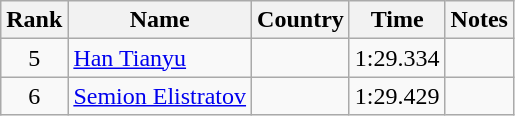<table class="wikitable sortable" style="text-align:center">
<tr>
<th>Rank</th>
<th>Name</th>
<th>Country</th>
<th>Time</th>
<th>Notes</th>
</tr>
<tr>
<td>5</td>
<td align=left><a href='#'>Han Tianyu</a></td>
<td align=left></td>
<td>1:29.334</td>
<td></td>
</tr>
<tr>
<td>6</td>
<td align=left><a href='#'>Semion Elistratov</a></td>
<td align=left></td>
<td>1:29.429</td>
<td></td>
</tr>
</table>
